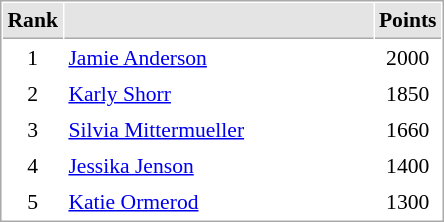<table cellspacing="1" cellpadding="3" style="border:1px solid #aaa; font-size:90%;">
<tr style="background:#e4e4e4;">
<th style="border-bottom:1px solid #aaa; width:10px;">Rank</th>
<th style="border-bottom:1px solid #aaa; width:200px;"></th>
<th style="border-bottom:1px solid #aaa; width:20px;">Points</th>
</tr>
<tr>
<td align=center>1</td>
<td> <a href='#'>Jamie Anderson</a></td>
<td align=center>2000</td>
</tr>
<tr>
<td align=center>2</td>
<td> <a href='#'>Karly Shorr</a></td>
<td align=center>1850</td>
</tr>
<tr>
<td align=center>3</td>
<td> <a href='#'>Silvia Mittermueller</a></td>
<td align=center>1660</td>
</tr>
<tr>
<td align=center>4</td>
<td> <a href='#'>Jessika Jenson</a></td>
<td align=center>1400</td>
</tr>
<tr>
<td align=center>5</td>
<td> <a href='#'>Katie Ormerod</a></td>
<td align=center>1300</td>
</tr>
</table>
